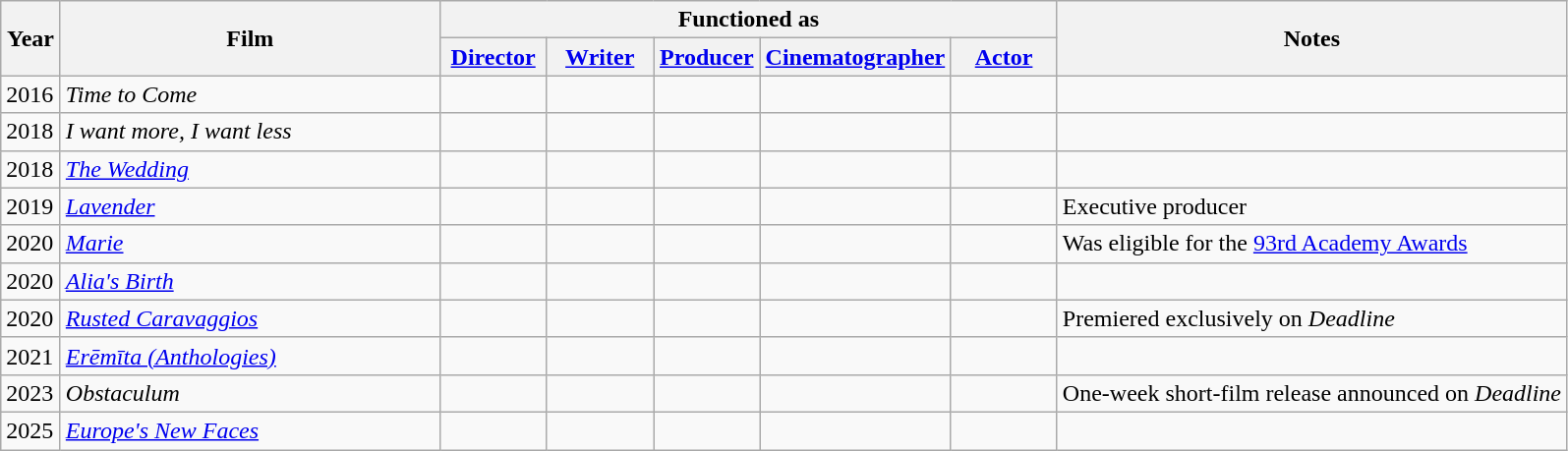<table class="wikitable">
<tr>
<th rowspan="2" style="width:33px;">Year</th>
<th rowspan="2" style="width:250px;">Film</th>
<th colspan="5">Functioned as</th>
<th rowspan="2">Notes</th>
</tr>
<tr>
<th style="width:65px;"><a href='#'>Director</a></th>
<th style="width:65px;"><a href='#'>Writer</a></th>
<th style="width:65px;"><a href='#'>Producer</a></th>
<th style="width:65px;"><a href='#'>Cinematographer</a></th>
<th style="width:65px;"><a href='#'>Actor</a></th>
</tr>
<tr>
<td>2016</td>
<td><em>Time to Come</em></td>
<td></td>
<td></td>
<td></td>
<td></td>
<td></td>
<td></td>
</tr>
<tr>
<td>2018</td>
<td><em>I want more, I want less</em></td>
<td></td>
<td></td>
<td></td>
<td></td>
<td></td>
<td></td>
</tr>
<tr>
<td>2018</td>
<td><em><a href='#'>The Wedding</a></em></td>
<td></td>
<td></td>
<td></td>
<td></td>
<td></td>
<td></td>
</tr>
<tr>
<td>2019</td>
<td><em><a href='#'>Lavender</a></em></td>
<td></td>
<td></td>
<td></td>
<td></td>
<td></td>
<td>Executive producer</td>
</tr>
<tr>
<td>2020</td>
<td><em><a href='#'>Marie</a></em></td>
<td></td>
<td></td>
<td></td>
<td></td>
<td></td>
<td>Was eligible for the <a href='#'>93rd Academy Awards</a></td>
</tr>
<tr>
<td>2020</td>
<td><em><a href='#'>Alia's Birth</a></em></td>
<td></td>
<td></td>
<td></td>
<td></td>
<td></td>
<td></td>
</tr>
<tr>
<td>2020</td>
<td><em><a href='#'>Rusted Caravaggios</a></em></td>
<td></td>
<td></td>
<td></td>
<td></td>
<td></td>
<td>Premiered exclusively on <em>Deadline</em></td>
</tr>
<tr>
<td>2021</td>
<td><em><a href='#'>Erēmīta (Anthologies)</a></em></td>
<td></td>
<td></td>
<td></td>
<td></td>
<td></td>
<td></td>
</tr>
<tr>
<td>2023</td>
<td><em>Obstaculum</em></td>
<td></td>
<td></td>
<td></td>
<td></td>
<td></td>
<td>One-week short-film release announced on <em>Deadline</em></td>
</tr>
<tr>
<td>2025</td>
<td><em><a href='#'>Europe's New Faces</a></em></td>
<td></td>
<td></td>
<td></td>
<td></td>
<td></td>
<td></td>
</tr>
</table>
